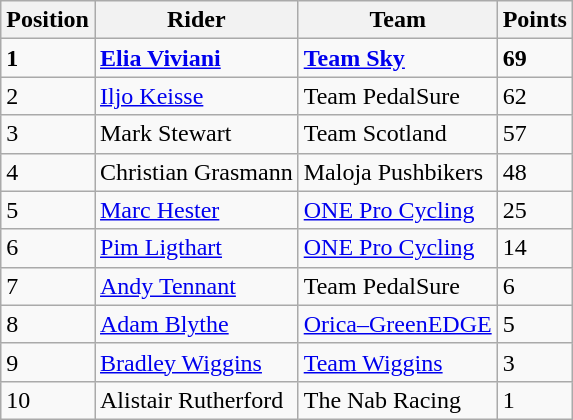<table class="wikitable">
<tr>
<th>Position</th>
<th>Rider</th>
<th>Team</th>
<th>Points</th>
</tr>
<tr>
<td><strong>1</strong></td>
<td><strong><a href='#'>Elia Viviani</a></strong></td>
<td><strong><a href='#'>Team Sky</a></strong></td>
<td><strong>69</strong></td>
</tr>
<tr>
<td>2</td>
<td><a href='#'>Iljo Keisse</a></td>
<td>Team PedalSure</td>
<td>62</td>
</tr>
<tr>
<td>3</td>
<td>Mark Stewart</td>
<td>Team Scotland</td>
<td>57</td>
</tr>
<tr>
<td>4</td>
<td>Christian Grasmann</td>
<td>Maloja Pushbikers</td>
<td>48</td>
</tr>
<tr>
<td>5</td>
<td><a href='#'>Marc Hester</a></td>
<td><a href='#'>ONE Pro Cycling</a></td>
<td>25</td>
</tr>
<tr>
<td>6</td>
<td><a href='#'>Pim Ligthart</a></td>
<td><a href='#'>ONE Pro Cycling</a></td>
<td>14</td>
</tr>
<tr>
<td>7</td>
<td><a href='#'>Andy Tennant</a></td>
<td>Team PedalSure</td>
<td>6</td>
</tr>
<tr>
<td>8</td>
<td><a href='#'>Adam Blythe</a></td>
<td><a href='#'>Orica–GreenEDGE</a></td>
<td>5</td>
</tr>
<tr>
<td>9</td>
<td><a href='#'>Bradley Wiggins</a></td>
<td><a href='#'>Team Wiggins</a></td>
<td>3</td>
</tr>
<tr>
<td>10</td>
<td>Alistair Rutherford</td>
<td>The Nab Racing</td>
<td>1</td>
</tr>
</table>
